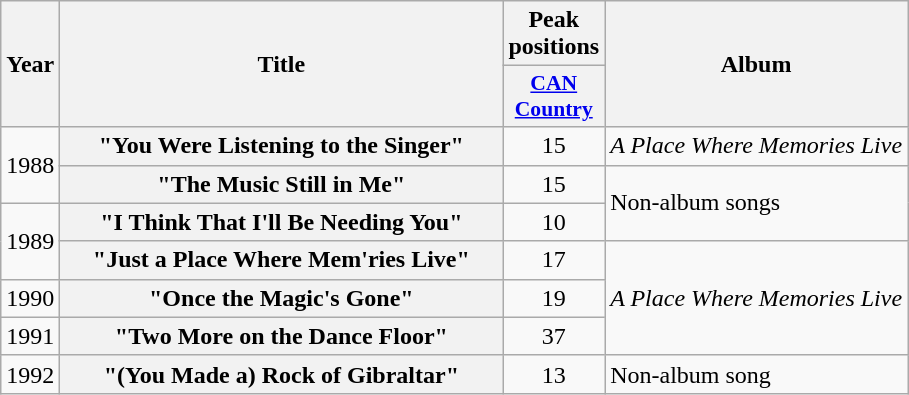<table class="wikitable plainrowheaders" style=text-align:center;>
<tr>
<th scope="col" rowspan="2">Year</th>
<th scope="col" rowspan="2" style="width:18em;">Title</th>
<th scope="col">Peak positions</th>
<th scope="col" rowspan="2">Album</th>
</tr>
<tr>
<th style="width:4em;font-size:90%;"><a href='#'>CAN Country</a></th>
</tr>
<tr>
<td rowspan="2">1988</td>
<th scope="row">"You Were Listening to the Singer"</th>
<td>15</td>
<td align="left"><em>A Place Where Memories Live</em></td>
</tr>
<tr>
<th scope="row">"The Music Still in Me"</th>
<td>15</td>
<td align="left" rowspan="2">Non-album songs</td>
</tr>
<tr>
<td rowspan="2">1989</td>
<th scope="row">"I Think That I'll Be Needing You"</th>
<td>10</td>
</tr>
<tr>
<th scope="row">"Just a Place Where Mem'ries Live"</th>
<td>17</td>
<td align="left" rowspan="3"><em>A Place Where Memories Live</em></td>
</tr>
<tr>
<td>1990</td>
<th scope="row">"Once the Magic's Gone"</th>
<td>19</td>
</tr>
<tr>
<td>1991</td>
<th scope="row">"Two More on the Dance Floor"</th>
<td>37</td>
</tr>
<tr>
<td>1992</td>
<th scope="row">"(You Made a) Rock of Gibraltar"</th>
<td>13</td>
<td align="left">Non-album song</td>
</tr>
</table>
